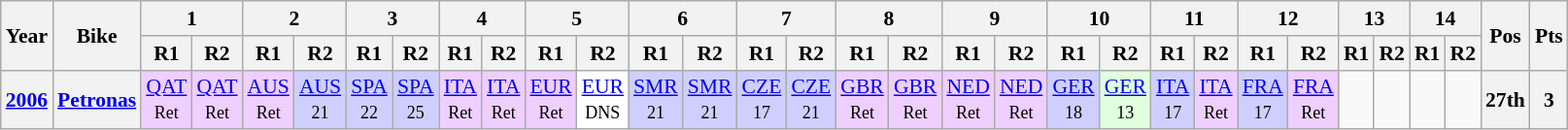<table class="wikitable" style="text-align:center; font-size:90%">
<tr>
<th valign="middle" rowspan=2>Year</th>
<th valign="middle" rowspan=2>Bike</th>
<th colspan=2>1</th>
<th colspan=2>2</th>
<th colspan=2>3</th>
<th colspan=2>4</th>
<th colspan=2>5</th>
<th colspan=2>6</th>
<th colspan=2>7</th>
<th colspan=2>8</th>
<th colspan=2>9</th>
<th colspan=2>10</th>
<th colspan=2>11</th>
<th colspan=2>12</th>
<th colspan=2>13</th>
<th colspan=2>14</th>
<th rowspan=2>Pos</th>
<th rowspan=2>Pts</th>
</tr>
<tr>
<th>R1</th>
<th>R2</th>
<th>R1</th>
<th>R2</th>
<th>R1</th>
<th>R2</th>
<th>R1</th>
<th>R2</th>
<th>R1</th>
<th>R2</th>
<th>R1</th>
<th>R2</th>
<th>R1</th>
<th>R2</th>
<th>R1</th>
<th>R2</th>
<th>R1</th>
<th>R2</th>
<th>R1</th>
<th>R2</th>
<th>R1</th>
<th>R2</th>
<th>R1</th>
<th>R2</th>
<th>R1</th>
<th>R2</th>
<th>R1</th>
<th>R2</th>
</tr>
<tr>
<th><a href='#'>2006</a></th>
<th><a href='#'>Petronas</a></th>
<td style="background:#EFCFFF;"><a href='#'>QAT</a><br><small>Ret</small></td>
<td style="background:#EFCFFF;"><a href='#'>QAT</a><br><small>Ret</small></td>
<td style="background:#EFCFFF;"><a href='#'>AUS</a><br><small>Ret</small></td>
<td style="background:#CFCFFF;"><a href='#'>AUS</a><br><small>21</small></td>
<td style="background:#CFCFFF;"><a href='#'>SPA</a><br><small>22</small></td>
<td style="background:#CFCFFF;"><a href='#'>SPA</a><br><small>25</small></td>
<td style="background:#EFCFFF;"><a href='#'>ITA</a><br><small>Ret</small></td>
<td style="background:#EFCFFF;"><a href='#'>ITA</a><br><small>Ret</small></td>
<td style="background:#EFCFFF;"><a href='#'>EUR</a><br><small>Ret</small></td>
<td style="background:#ffffff;"><a href='#'>EUR</a><br><small>DNS</small></td>
<td style="background:#CFCFFF;"><a href='#'>SMR</a><br><small>21</small></td>
<td style="background:#CFCFFF;"><a href='#'>SMR</a><br><small>21</small></td>
<td style="background:#CFCFFF;"><a href='#'>CZE</a><br><small>17</small></td>
<td style="background:#CFCFFF;"><a href='#'>CZE</a><br><small>21</small></td>
<td style="background:#EFCFFF;"><a href='#'>GBR</a><br><small>Ret</small></td>
<td style="background:#EFCFFF;"><a href='#'>GBR</a><br><small>Ret</small></td>
<td style="background:#EFCFFF;"><a href='#'>NED</a><br><small>Ret</small></td>
<td style="background:#EFCFFF;"><a href='#'>NED</a><br><small>Ret</small></td>
<td style="background:#CFCFFF;"><a href='#'>GER</a><br><small>18</small></td>
<td style="background:#DFFFDF;"><a href='#'>GER</a><br><small>13</small></td>
<td style="background:#CFCFFF;"><a href='#'>ITA</a><br><small>17</small></td>
<td style="background:#EFCFFF;"><a href='#'>ITA</a><br><small>Ret</small></td>
<td style="background:#CFCFFF;"><a href='#'>FRA</a><br><small>17</small></td>
<td style="background:#EFCFFF;"><a href='#'>FRA</a><br><small>Ret</small></td>
<td></td>
<td></td>
<td></td>
<td></td>
<th>27th</th>
<th>3</th>
</tr>
</table>
